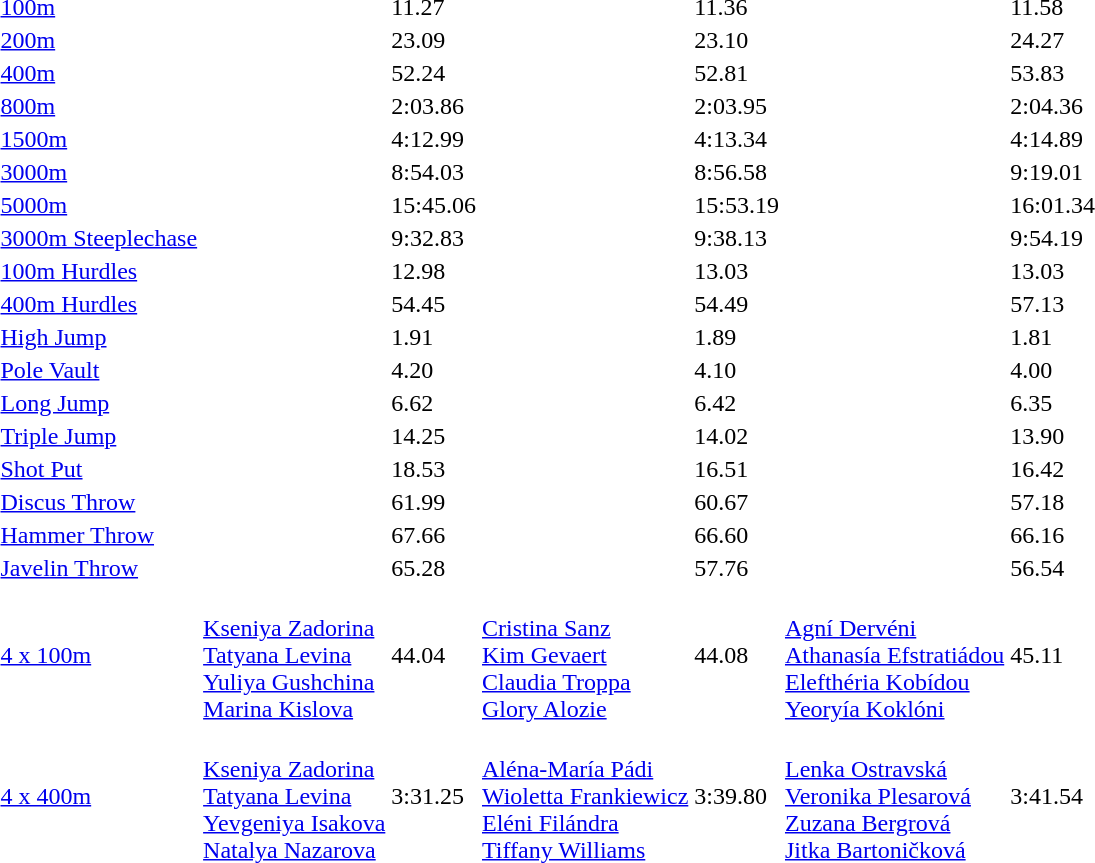<table>
<tr>
<td><a href='#'>100m</a></td>
<td></td>
<td>11.27</td>
<td></td>
<td>11.36</td>
<td></td>
<td>11.58</td>
</tr>
<tr>
<td><a href='#'>200m</a></td>
<td></td>
<td>23.09</td>
<td></td>
<td>23.10</td>
<td></td>
<td>24.27</td>
</tr>
<tr>
<td><a href='#'>400m</a></td>
<td></td>
<td>52.24</td>
<td></td>
<td>52.81</td>
<td></td>
<td>53.83</td>
</tr>
<tr>
<td><a href='#'>800m</a></td>
<td></td>
<td>2:03.86</td>
<td></td>
<td>2:03.95</td>
<td></td>
<td>2:04.36</td>
</tr>
<tr>
<td><a href='#'>1500m</a></td>
<td></td>
<td>4:12.99</td>
<td></td>
<td>4:13.34</td>
<td></td>
<td>4:14.89</td>
</tr>
<tr>
<td><a href='#'>3000m</a></td>
<td></td>
<td>8:54.03</td>
<td></td>
<td>8:56.58</td>
<td></td>
<td>9:19.01</td>
</tr>
<tr>
<td><a href='#'>5000m</a></td>
<td></td>
<td>15:45.06</td>
<td></td>
<td>15:53.19</td>
<td></td>
<td>16:01.34</td>
</tr>
<tr>
<td><a href='#'>3000m Steeplechase</a></td>
<td></td>
<td>9:32.83</td>
<td></td>
<td>9:38.13</td>
<td></td>
<td>9:54.19</td>
</tr>
<tr>
<td><a href='#'>100m Hurdles</a></td>
<td></td>
<td>12.98</td>
<td></td>
<td>13.03</td>
<td></td>
<td>13.03</td>
</tr>
<tr>
<td><a href='#'>400m Hurdles</a></td>
<td></td>
<td>54.45</td>
<td></td>
<td>54.49</td>
<td></td>
<td>57.13</td>
</tr>
<tr>
<td><a href='#'>High Jump</a></td>
<td></td>
<td>1.91</td>
<td></td>
<td>1.89</td>
<td></td>
<td>1.81</td>
</tr>
<tr>
<td><a href='#'>Pole Vault</a></td>
<td></td>
<td>4.20</td>
<td></td>
<td>4.10</td>
<td></td>
<td>4.00</td>
</tr>
<tr>
<td><a href='#'>Long Jump</a></td>
<td></td>
<td>6.62</td>
<td></td>
<td>6.42</td>
<td></td>
<td>6.35</td>
</tr>
<tr>
<td><a href='#'>Triple Jump</a></td>
<td></td>
<td>14.25</td>
<td></td>
<td>14.02</td>
<td></td>
<td>13.90</td>
</tr>
<tr>
<td><a href='#'>Shot Put</a></td>
<td></td>
<td>18.53</td>
<td></td>
<td>16.51</td>
<td></td>
<td>16.42</td>
</tr>
<tr>
<td><a href='#'>Discus Throw</a></td>
<td></td>
<td>61.99</td>
<td></td>
<td>60.67</td>
<td></td>
<td>57.18</td>
</tr>
<tr>
<td><a href='#'>Hammer Throw</a></td>
<td></td>
<td>67.66</td>
<td></td>
<td>66.60</td>
<td></td>
<td>66.16</td>
</tr>
<tr>
<td><a href='#'>Javelin Throw</a></td>
<td></td>
<td>65.28</td>
<td></td>
<td>57.76</td>
<td></td>
<td>56.54</td>
</tr>
<tr>
<td><a href='#'>4 x 100m</a></td>
<td><br><a href='#'>Kseniya Zadorina</a><br><a href='#'>Tatyana Levina</a><br><a href='#'>Yuliya Gushchina</a><br><a href='#'>Marina Kislova</a></td>
<td>44.04</td>
<td><br><a href='#'>Cristina Sanz</a><br><a href='#'>Kim Gevaert</a><br><a href='#'>Claudia Troppa</a><br><a href='#'>Glory Alozie</a></td>
<td>44.08</td>
<td><br><a href='#'>Agní Dervéni</a><br><a href='#'>Athanasía Efstratiádou</a><br><a href='#'>Elefthéria Kobídou</a><br><a href='#'>Yeoryía Koklóni</a></td>
<td>45.11</td>
</tr>
<tr>
<td><a href='#'>4 x 400m</a></td>
<td><br><a href='#'>Kseniya Zadorina</a><br><a href='#'>Tatyana Levina</a><br><a href='#'>Yevgeniya Isakova</a><br><a href='#'>Natalya Nazarova</a></td>
<td>3:31.25</td>
<td><br><a href='#'>Aléna-María Pádi</a><br><a href='#'>Wioletta Frankiewicz</a><br><a href='#'>Eléni Filándra</a><br><a href='#'>Tiffany Williams</a></td>
<td>3:39.80</td>
<td><br><a href='#'>Lenka Ostravská</a><br><a href='#'>Veronika Plesarová</a><br><a href='#'>Zuzana Bergrová</a><br><a href='#'>Jitka Bartoničková</a></td>
<td>3:41.54</td>
</tr>
</table>
